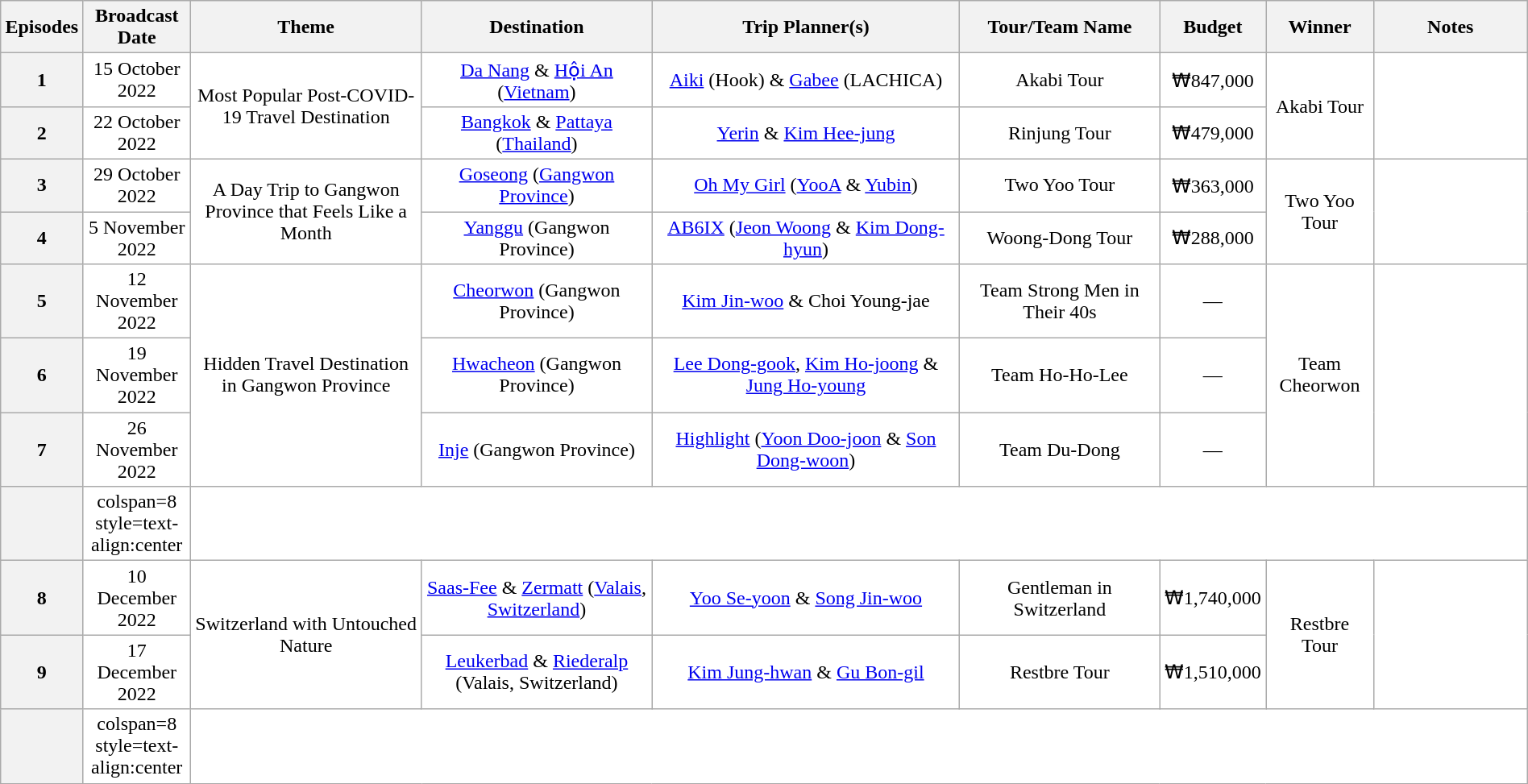<table class=wikitable style=text-align:center;width:100%;background:#ffffff>
<tr>
<th width=3%>Episodes</th>
<th width=7%>Broadcast Date</th>
<th width=15%>Theme</th>
<th width=15%>Destination</th>
<th width=20%>Trip Planner(s)</th>
<th width=13%>Tour/Team Name</th>
<th width=5%>Budget</th>
<th width=7%>Winner</th>
<th width=10%>Notes</th>
</tr>
<tr>
<th>1</th>
<td>15 October 2022</td>
<td rowspan=2>Most Popular Post-COVID-19 Travel Destination</td>
<td><a href='#'>Da Nang</a> & <a href='#'>Hội An</a> (<a href='#'>Vietnam</a>)</td>
<td><a href='#'>Aiki</a> (Hook) & <a href='#'>Gabee</a> (LACHICA)</td>
<td>Akabi Tour</td>
<td>₩847,000</td>
<td rowspan=2>Akabi Tour</td>
<td rowspan=2></td>
</tr>
<tr>
<th>2</th>
<td>22 October 2022</td>
<td><a href='#'>Bangkok</a> & <a href='#'>Pattaya</a> (<a href='#'>Thailand</a>)</td>
<td><a href='#'>Yerin</a> & <a href='#'>Kim Hee-jung</a></td>
<td>Rinjung Tour</td>
<td>₩479,000</td>
</tr>
<tr>
<th>3</th>
<td>29 October 2022</td>
<td rowspan=2>A Day Trip to Gangwon Province that Feels Like a Month</td>
<td><a href='#'>Goseong</a> (<a href='#'>Gangwon Province</a>)</td>
<td><a href='#'>Oh My Girl</a> (<a href='#'>YooA</a> & <a href='#'>Yubin</a>)</td>
<td>Two Yoo Tour</td>
<td>₩363,000</td>
<td rowspan=2>Two Yoo Tour</td>
<td rowspan=2></td>
</tr>
<tr>
<th>4</th>
<td>5 November 2022</td>
<td><a href='#'>Yanggu</a> (Gangwon Province)</td>
<td><a href='#'>AB6IX</a> (<a href='#'>Jeon Woong</a> & <a href='#'>Kim Dong-hyun</a>)</td>
<td>Woong-Dong Tour</td>
<td>₩288,000</td>
</tr>
<tr>
<th>5</th>
<td>12 November 2022</td>
<td rowspan=3>Hidden Travel Destination in Gangwon Province</td>
<td><a href='#'>Cheorwon</a> (Gangwon Province)</td>
<td><a href='#'>Kim Jin-woo</a> & Choi Young-jae</td>
<td>Team Strong Men in Their 40s</td>
<td>—</td>
<td rowspan=3>Team Cheorwon</td>
<td rowspan=3></td>
</tr>
<tr>
<th>6</th>
<td>19 November 2022</td>
<td><a href='#'>Hwacheon</a> (Gangwon Province)</td>
<td><a href='#'>Lee Dong-gook</a>, <a href='#'>Kim Ho-joong</a> & <a href='#'>Jung Ho-young</a></td>
<td>Team Ho-Ho-Lee</td>
<td>—</td>
</tr>
<tr>
<th>7</th>
<td>26 November 2022</td>
<td><a href='#'>Inje</a> (Gangwon Province)</td>
<td><a href='#'>Highlight</a> (<a href='#'>Yoon Doo-joon</a> & <a href='#'>Son Dong-woon</a>)</td>
<td>Team Du-Dong</td>
<td>—</td>
</tr>
<tr>
<th></th>
<td>colspan=8 style=text-align:center </td>
</tr>
<tr>
<th>8</th>
<td>10 December 2022</td>
<td rowspan=2>Switzerland with Untouched Nature</td>
<td><a href='#'>Saas-Fee</a> & <a href='#'>Zermatt</a> (<a href='#'>Valais</a>, <a href='#'>Switzerland</a>)</td>
<td><a href='#'>Yoo Se-yoon</a> & <a href='#'>Song Jin-woo</a></td>
<td>Gentleman in Switzerland</td>
<td>₩1,740,000</td>
<td rowspan=2>Restbre Tour</td>
<td rowspan=2></td>
</tr>
<tr>
<th>9</th>
<td>17 December 2022</td>
<td><a href='#'>Leukerbad</a> & <a href='#'>Riederalp</a> (Valais, Switzerland)</td>
<td><a href='#'>Kim Jung-hwan</a> & <a href='#'>Gu Bon-gil</a></td>
<td>Restbre Tour</td>
<td>₩1,510,000</td>
</tr>
<tr>
<th></th>
<td>colspan=8 style=text-align:center </td>
</tr>
<tr>
</tr>
</table>
